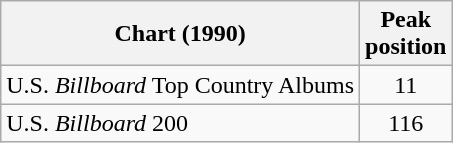<table class="wikitable">
<tr>
<th>Chart (1990)</th>
<th>Peak<br>position</th>
</tr>
<tr>
<td>U.S. <em>Billboard</em> Top Country Albums</td>
<td align="center">11</td>
</tr>
<tr>
<td>U.S. <em>Billboard</em> 200</td>
<td align="center">116</td>
</tr>
</table>
